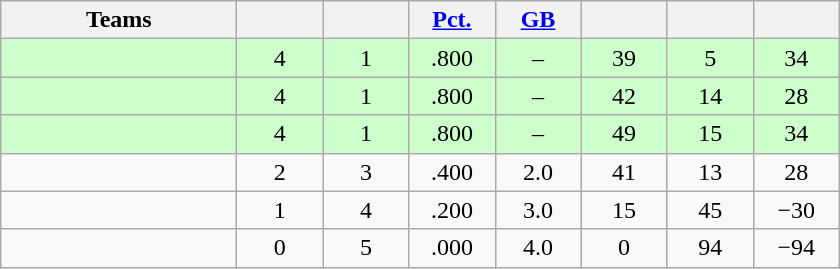<table class="wikitable" style="text-align:center;">
<tr>
<th width="150px">Teams</th>
<th width="50px"></th>
<th width="50px"></th>
<th width="50px"><a href='#'>Pct.</a></th>
<th width="50px"><a href='#'>GB</a></th>
<th width="50px"></th>
<th width="50px"></th>
<th width="50px"></th>
</tr>
<tr style="background-color:#ccffcc">
<td align="left"></td>
<td>4</td>
<td>1</td>
<td>.800</td>
<td>–</td>
<td>39</td>
<td>5</td>
<td>34</td>
</tr>
<tr style="background-color:#ccffcc">
<td align="left"></td>
<td>4</td>
<td>1</td>
<td>.800</td>
<td>–</td>
<td>42</td>
<td>14</td>
<td>28</td>
</tr>
<tr style="background-color:#ccffcc">
<td align="left"></td>
<td>4</td>
<td>1</td>
<td>.800</td>
<td>–</td>
<td>49</td>
<td>15</td>
<td>34</td>
</tr>
<tr style="background-color:">
<td align="left"></td>
<td>2</td>
<td>3</td>
<td>.400</td>
<td>2.0</td>
<td>41</td>
<td>13</td>
<td>28</td>
</tr>
<tr style="background-color:">
<td align="left"></td>
<td>1</td>
<td>4</td>
<td>.200</td>
<td>3.0</td>
<td>15</td>
<td>45</td>
<td>−30</td>
</tr>
<tr style="background-color:">
<td align="left"></td>
<td>0</td>
<td>5</td>
<td>.000</td>
<td>4.0</td>
<td>0</td>
<td>94</td>
<td>−94</td>
</tr>
</table>
